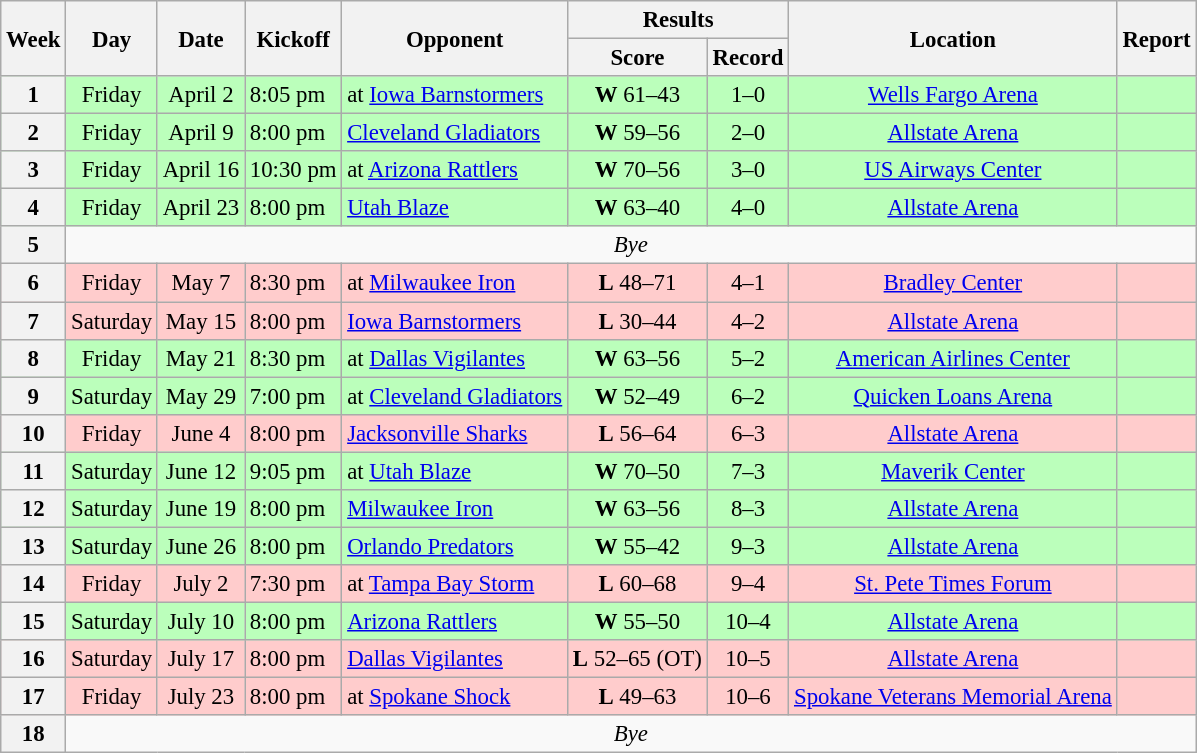<table class="wikitable" style="font-size: 95%;">
<tr>
<th rowspan="2">Week</th>
<th rowspan="2">Day</th>
<th rowspan="2">Date</th>
<th rowspan="2">Kickoff</th>
<th rowspan="2">Opponent</th>
<th colspan="2">Results</th>
<th rowspan="2">Location</th>
<th rowspan="2">Report</th>
</tr>
<tr>
<th>Score</th>
<th>Record</th>
</tr>
<tr bgcolor="#bbffbb">
<th align="center"><strong>1</strong></th>
<td align="center">Friday</td>
<td align="center">April 2</td>
<td>8:05 pm</td>
<td>at <a href='#'>Iowa Barnstormers</a></td>
<td align="center"><strong>W</strong> 61–43</td>
<td align="center">1–0</td>
<td align="center"><a href='#'>Wells Fargo Arena</a></td>
<td align="center"></td>
</tr>
<tr bgcolor="#bbffbb">
<th align="center"><strong>2</strong></th>
<td align="center">Friday</td>
<td align="center">April 9</td>
<td>8:00 pm</td>
<td><a href='#'>Cleveland Gladiators</a></td>
<td align="center"><strong>W</strong> 59–56</td>
<td align="center">2–0</td>
<td align="center"><a href='#'>Allstate Arena</a></td>
<td align="center"></td>
</tr>
<tr bgcolor="#bbffbb">
<th align="center"><strong>3</strong></th>
<td align="center">Friday</td>
<td align="center">April 16</td>
<td>10:30 pm</td>
<td>at <a href='#'>Arizona Rattlers</a></td>
<td align="center"><strong>W</strong> 70–56</td>
<td align="center">3–0</td>
<td align="center"><a href='#'>US Airways Center</a></td>
<td align="center"></td>
</tr>
<tr bgcolor="#bbffbb">
<th align="center"><strong>4</strong></th>
<td align="center">Friday</td>
<td align="center">April 23</td>
<td>8:00 pm</td>
<td><a href='#'>Utah Blaze</a></td>
<td align="center"><strong>W</strong> 63–40</td>
<td align="center">4–0</td>
<td align="center"><a href='#'>Allstate Arena</a></td>
<td align="center"></td>
</tr>
<tr>
<th align="center"><strong>5</strong></th>
<td colspan="9" align="center" valign="middle"><em>Bye</em></td>
</tr>
<tr bgcolor="#ffcccc">
<th align="center"><strong>6</strong></th>
<td align="center">Friday</td>
<td align="center">May 7</td>
<td>8:30 pm</td>
<td>at <a href='#'>Milwaukee Iron</a></td>
<td align="center"><strong>L</strong> 48–71</td>
<td align="center">4–1</td>
<td align="center"><a href='#'>Bradley Center</a></td>
<td align="center"></td>
</tr>
<tr bgcolor="#ffcccc">
<th align="center"><strong>7</strong></th>
<td align="center">Saturday</td>
<td align="center">May 15</td>
<td>8:00 pm</td>
<td><a href='#'>Iowa Barnstormers</a></td>
<td align="center"><strong>L</strong> 30–44</td>
<td align="center">4–2</td>
<td align="center"><a href='#'>Allstate Arena</a></td>
<td align="center"></td>
</tr>
<tr bgcolor="#bbffbb">
<th align="center"><strong>8</strong></th>
<td align="center">Friday</td>
<td align="center">May 21</td>
<td>8:30 pm</td>
<td>at <a href='#'>Dallas Vigilantes</a></td>
<td align="center"><strong>W</strong> 63–56</td>
<td align="center">5–2</td>
<td align="center"><a href='#'>American Airlines Center</a></td>
<td align="center"></td>
</tr>
<tr bgcolor="#bbffbb">
<th align="center"><strong>9</strong></th>
<td align="center">Saturday</td>
<td align="center">May 29</td>
<td>7:00 pm</td>
<td>at <a href='#'>Cleveland Gladiators</a></td>
<td align="center"><strong>W</strong> 52–49</td>
<td align="center">6–2</td>
<td align="center"><a href='#'>Quicken Loans Arena</a></td>
<td align="center"></td>
</tr>
<tr bgcolor="#ffcccc">
<th align="center"><strong>10</strong></th>
<td align="center">Friday</td>
<td align="center">June 4</td>
<td>8:00 pm</td>
<td><a href='#'>Jacksonville Sharks</a></td>
<td align="center"><strong>L</strong> 56–64</td>
<td align="center">6–3</td>
<td align="center"><a href='#'>Allstate Arena</a></td>
<td align="center"></td>
</tr>
<tr bgcolor="#bbffbb">
<th align="center"><strong>11</strong></th>
<td align="center">Saturday</td>
<td align="center">June 12</td>
<td>9:05 pm</td>
<td>at <a href='#'>Utah Blaze</a></td>
<td align="center"><strong>W</strong> 70–50</td>
<td align="center">7–3</td>
<td align="center"><a href='#'>Maverik Center</a></td>
<td align="center"></td>
</tr>
<tr bgcolor="#bbffbb">
<th align="center"><strong>12</strong></th>
<td align="center">Saturday</td>
<td align="center">June 19</td>
<td>8:00 pm</td>
<td><a href='#'>Milwaukee Iron</a></td>
<td align="center"><strong>W</strong> 63–56</td>
<td align="center">8–3</td>
<td align="center"><a href='#'>Allstate Arena</a></td>
<td align="center"></td>
</tr>
<tr bgcolor="#bbffbb">
<th align="center"><strong>13</strong></th>
<td align="center">Saturday</td>
<td align="center">June 26</td>
<td>8:00 pm</td>
<td><a href='#'>Orlando Predators</a></td>
<td align="center"><strong>W</strong> 55–42</td>
<td align="center">9–3</td>
<td align="center"><a href='#'>Allstate Arena</a></td>
<td align="center"></td>
</tr>
<tr bgcolor="#ffcccc">
<th align="center"><strong>14</strong></th>
<td align="center">Friday</td>
<td align="center">July 2</td>
<td>7:30 pm</td>
<td>at <a href='#'>Tampa Bay Storm</a></td>
<td align="center"><strong>L</strong> 60–68</td>
<td align="center">9–4</td>
<td align="center"><a href='#'>St. Pete Times Forum</a></td>
<td align="center"></td>
</tr>
<tr bgcolor="#bbffbb">
<th align="center"><strong>15</strong></th>
<td align="center">Saturday</td>
<td align="center">July 10</td>
<td>8:00 pm</td>
<td><a href='#'>Arizona Rattlers</a></td>
<td align="center"><strong>W</strong> 55–50</td>
<td align="center">10–4</td>
<td align="center"><a href='#'>Allstate Arena</a></td>
<td align="center"></td>
</tr>
<tr bgcolor="#ffcccc">
<th align="center"><strong>16</strong></th>
<td align="center">Saturday</td>
<td align="center">July 17</td>
<td>8:00 pm</td>
<td><a href='#'>Dallas Vigilantes</a></td>
<td align="center"><strong>L</strong> 52–65 (OT)</td>
<td align="center">10–5</td>
<td align="center"><a href='#'>Allstate Arena</a></td>
<td align="center"></td>
</tr>
<tr bgcolor="#ffcccc">
<th align="center"><strong>17</strong></th>
<td align="center">Friday</td>
<td align="center">July 23</td>
<td>8:00 pm</td>
<td>at <a href='#'>Spokane Shock</a></td>
<td align="center"><strong>L</strong> 49–63</td>
<td align="center">10–6</td>
<td align="center"><a href='#'>Spokane Veterans Memorial Arena</a></td>
<td align="center"></td>
</tr>
<tr>
<th align="center"><strong>18</strong></th>
<td colspan="9" align="center" valign="middle"><em>Bye</em></td>
</tr>
</table>
